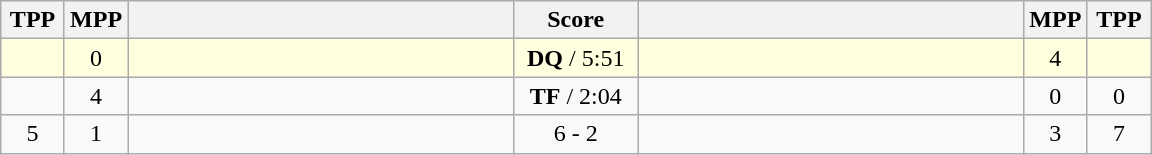<table class="wikitable" style="text-align: center;" |>
<tr>
<th width="35">TPP</th>
<th width="35">MPP</th>
<th width="250"></th>
<th width="75">Score</th>
<th width="250"></th>
<th width="35">MPP</th>
<th width="35">TPP</th>
</tr>
<tr bgcolor=lightyellow>
<td></td>
<td>0</td>
<td style="text-align:left;"><strong></strong></td>
<td><strong>DQ</strong> / 5:51</td>
<td style="text-align:left;"></td>
<td>4</td>
<td></td>
</tr>
<tr>
<td></td>
<td>4</td>
<td style="text-align:left;"></td>
<td><strong>TF</strong> / 2:04</td>
<td style="text-align:left;"><strong></strong></td>
<td>0</td>
<td>0</td>
</tr>
<tr>
<td>5</td>
<td>1</td>
<td style="text-align:left;"><strong></strong></td>
<td>6 - 2</td>
<td style="text-align:left;"></td>
<td>3</td>
<td>7</td>
</tr>
</table>
